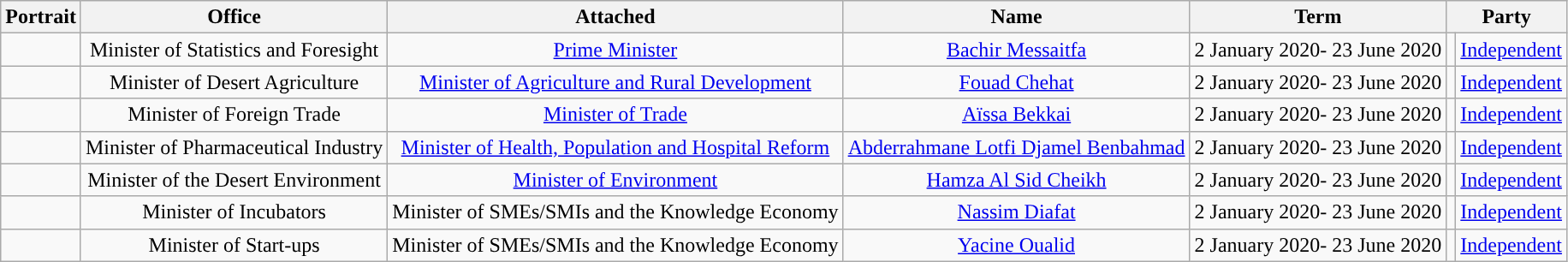<table class="wikitable" style="text-align:center">
<tr>
<th>Portrait</th>
<th>Office</th>
<th>Attached</th>
<th>Name</th>
<th>Term</th>
<th colspan="2">Party</th>
</tr>
<tr>
<td></td>
<td>Minister of Statistics and Foresight</td>
<td><a href='#'>Prime Minister</a></td>
<td><a href='#'>Bachir Messaitfa</a></td>
<td>2 January 2020- 23 June 2020</td>
<td></td>
<td><a href='#'>Independent</a></td>
</tr>
<tr>
<td></td>
<td>Minister of Desert Agriculture</td>
<td><a href='#'>Minister of Agriculture and Rural Development</a></td>
<td><a href='#'>Fouad Chehat</a></td>
<td>2 January 2020- 23 June 2020</td>
<td></td>
<td><a href='#'>Independent</a></td>
</tr>
<tr>
<td></td>
<td>Minister of Foreign Trade</td>
<td><a href='#'>Minister of Trade</a></td>
<td><a href='#'>Aïssa Bekkai</a></td>
<td>2 January 2020- 23 June 2020</td>
<td></td>
<td><a href='#'>Independent</a></td>
</tr>
<tr>
<td></td>
<td>Minister of Pharmaceutical Industry</td>
<td><a href='#'>Minister of Health, Population and Hospital Reform</a></td>
<td><a href='#'>Abderrahmane Lotfi Djamel Benbahmad</a></td>
<td>2 January 2020- 23 June 2020</td>
<td></td>
<td><a href='#'>Independent</a></td>
</tr>
<tr>
<td></td>
<td>Minister of the Desert Environment</td>
<td><a href='#'>Minister of Environment</a></td>
<td><a href='#'>Hamza Al Sid Cheikh</a></td>
<td>2 January 2020- 23 June 2020</td>
<td></td>
<td><a href='#'>Independent</a></td>
</tr>
<tr>
<td></td>
<td>Minister of Incubators</td>
<td>Minister of SMEs/SMIs and the Knowledge Economy</td>
<td><a href='#'>Nassim Diafat</a></td>
<td>2 January 2020- 23 June 2020</td>
<td></td>
<td><a href='#'>Independent</a></td>
</tr>
<tr>
<td></td>
<td>Minister of Start-ups</td>
<td>Minister of SMEs/SMIs and the Knowledge Economy</td>
<td><a href='#'>Yacine Oualid</a></td>
<td>2 January 2020- 23 June 2020</td>
<td></td>
<td><a href='#'>Independent</a></td>
</tr>
</table>
